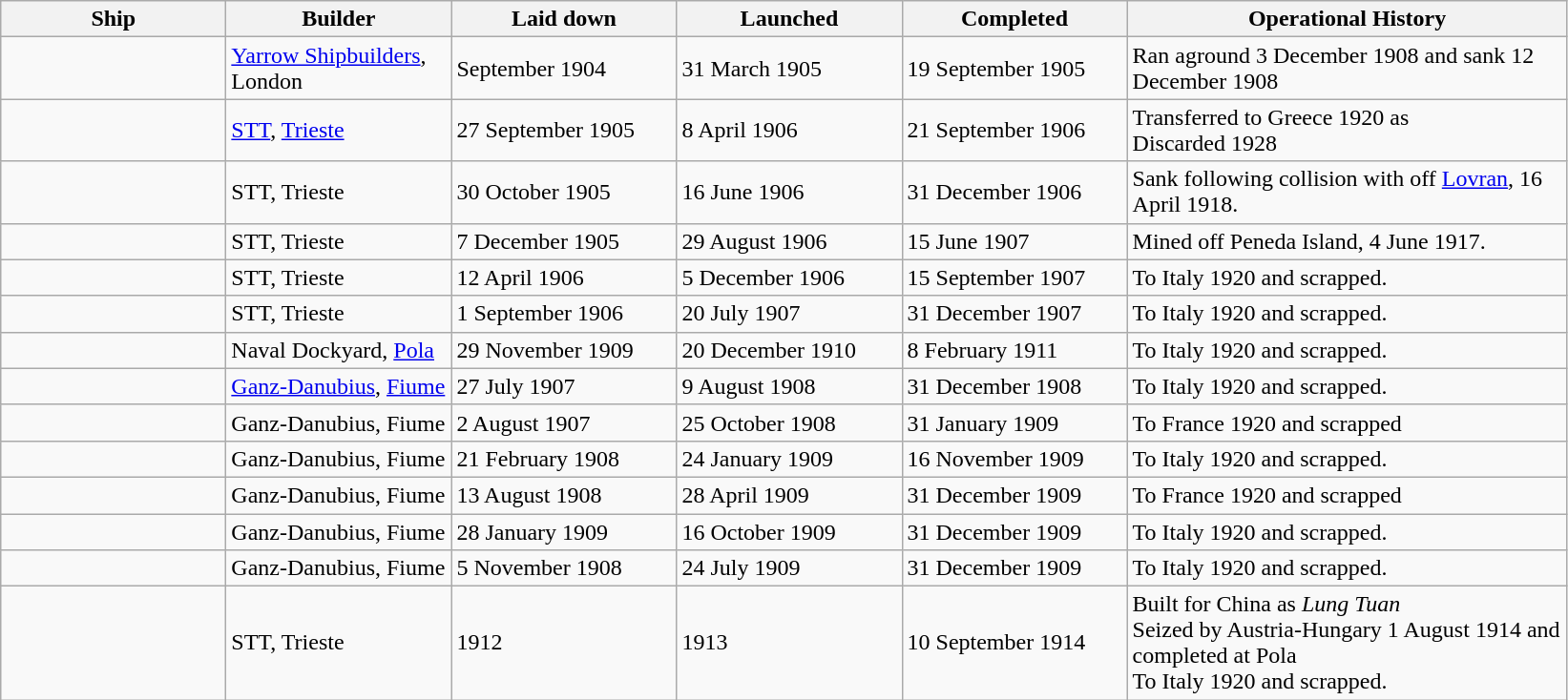<table class="wikitable">
<tr>
<th scope="col" width="150px">Ship</th>
<th scope="col" width="150px">Builder</th>
<th scope="col" width="150px">Laid down</th>
<th scope="col" width="150px">Launched</th>
<th scope="col" width="150px">Completed</th>
<th scope="col" width="300px">Operational History</th>
</tr>
<tr>
<td></td>
<td><a href='#'>Yarrow Shipbuilders</a>, London</td>
<td>September 1904</td>
<td>31 March 1905</td>
<td>19 September 1905</td>
<td>Ran aground 3 December 1908 and sank 12 December 1908</td>
</tr>
<tr>
<td></td>
<td><a href='#'>STT</a>, <a href='#'>Trieste</a></td>
<td>27 September 1905</td>
<td>8 April 1906</td>
<td>21 September 1906</td>
<td>Transferred to Greece 1920 as <br>Discarded 1928</td>
</tr>
<tr>
<td></td>
<td>STT, Trieste</td>
<td>30 October 1905</td>
<td>16 June 1906</td>
<td>31 December 1906</td>
<td>Sank following collision with  off <a href='#'>Lovran</a>, 16 April 1918.</td>
</tr>
<tr>
<td></td>
<td>STT, Trieste</td>
<td>7 December 1905</td>
<td>29 August 1906</td>
<td>15 June 1907</td>
<td>Mined off Peneda Island, 4 June 1917.</td>
</tr>
<tr>
<td></td>
<td>STT, Trieste</td>
<td>12 April 1906</td>
<td>5 December 1906</td>
<td>15 September 1907</td>
<td>To Italy 1920 and scrapped.</td>
</tr>
<tr>
<td></td>
<td>STT, Trieste</td>
<td>1 September 1906</td>
<td>20 July 1907</td>
<td>31 December 1907</td>
<td>To Italy 1920 and scrapped.</td>
</tr>
<tr>
<td></td>
<td>Naval Dockyard, <a href='#'>Pola</a></td>
<td>29 November 1909</td>
<td>20 December 1910</td>
<td>8 February 1911</td>
<td>To Italy 1920 and scrapped.</td>
</tr>
<tr>
<td></td>
<td><a href='#'>Ganz-Danubius</a>, <a href='#'>Fiume</a></td>
<td>27 July 1907</td>
<td>9 August 1908</td>
<td>31 December 1908</td>
<td>To Italy 1920 and scrapped.</td>
</tr>
<tr>
<td></td>
<td>Ganz-Danubius, Fiume</td>
<td>2 August 1907</td>
<td>25 October 1908</td>
<td>31 January 1909</td>
<td>To France 1920 and scrapped</td>
</tr>
<tr>
<td></td>
<td>Ganz-Danubius, Fiume</td>
<td>21 February 1908</td>
<td>24 January 1909</td>
<td>16 November 1909</td>
<td>To Italy 1920 and scrapped.</td>
</tr>
<tr>
<td></td>
<td>Ganz-Danubius, Fiume</td>
<td>13 August 1908</td>
<td>28 April 1909</td>
<td>31 December 1909</td>
<td>To France 1920 and scrapped</td>
</tr>
<tr>
<td></td>
<td>Ganz-Danubius, Fiume</td>
<td>28 January 1909</td>
<td>16 October 1909</td>
<td>31 December 1909</td>
<td>To Italy 1920 and scrapped.</td>
</tr>
<tr>
<td></td>
<td>Ganz-Danubius, Fiume</td>
<td>5 November 1908</td>
<td>24 July 1909</td>
<td>31 December 1909</td>
<td>To Italy 1920 and scrapped.</td>
</tr>
<tr>
<td></td>
<td>STT, Trieste</td>
<td>1912</td>
<td>1913</td>
<td>10 September 1914</td>
<td>Built for China as <em>Lung Tuan</em><br> Seized by Austria-Hungary 1 August 1914 and completed at Pola<br>To Italy 1920 and scrapped.</td>
</tr>
</table>
